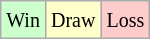<table class="wikitable">
<tr>
<td style="background-color: #CCFFCC;"><small>Win</small></td>
<td style="background-color: #FFFFCC;"><small>Draw</small></td>
<td style="background-color: #FFCCCC;"><small>Loss</small></td>
</tr>
</table>
